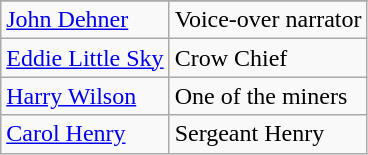<table class=wikitable>
<tr>
</tr>
<tr>
<td><a href='#'>John Dehner</a></td>
<td>Voice-over narrator</td>
</tr>
<tr>
<td><a href='#'>Eddie Little Sky</a></td>
<td>Crow Chief</td>
</tr>
<tr>
<td><a href='#'>Harry Wilson</a></td>
<td>One of the miners</td>
</tr>
<tr>
<td><a href='#'>Carol Henry</a></td>
<td>Sergeant Henry</td>
</tr>
</table>
